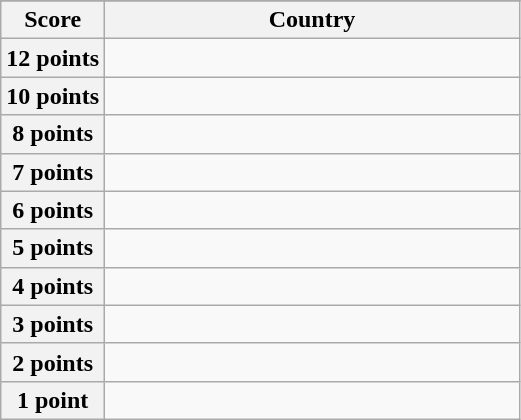<table class="wikitable">
<tr>
</tr>
<tr>
<th scope="col" width="20%">Score</th>
<th scope="col">Country</th>
</tr>
<tr>
<th scope="row">12 points</th>
<td></td>
</tr>
<tr>
<th scope="row">10 points</th>
<td></td>
</tr>
<tr>
<th scope="row">8 points</th>
<td></td>
</tr>
<tr>
<th scope="row">7 points</th>
<td></td>
</tr>
<tr>
<th scope="row">6 points</th>
<td></td>
</tr>
<tr>
<th scope="row">5 points</th>
<td></td>
</tr>
<tr>
<th scope="row">4 points</th>
<td></td>
</tr>
<tr>
<th scope="row">3 points</th>
<td></td>
</tr>
<tr>
<th scope="row">2 points</th>
<td></td>
</tr>
<tr>
<th scope="row">1 point</th>
<td></td>
</tr>
</table>
